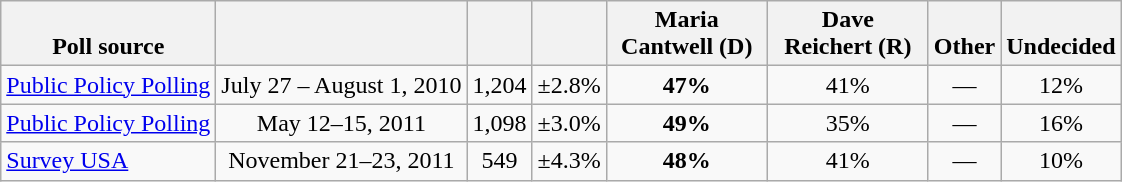<table class="wikitable" style="text-align:center">
<tr valign= bottom>
<th>Poll source</th>
<th></th>
<th></th>
<th></th>
<th style="width:100px;">Maria<br>Cantwell (D)</th>
<th style="width:100px;">Dave<br>Reichert (R)</th>
<th>Other</th>
<th>Undecided</th>
</tr>
<tr>
<td align=left><a href='#'>Public Policy Polling</a></td>
<td>July 27 – August 1, 2010</td>
<td>1,204</td>
<td>±2.8%</td>
<td><strong>47%</strong></td>
<td>41%</td>
<td>—</td>
<td>12%</td>
</tr>
<tr>
<td align=left><a href='#'>Public Policy Polling</a></td>
<td>May 12–15, 2011</td>
<td>1,098</td>
<td>±3.0%</td>
<td><strong>49%</strong></td>
<td>35%</td>
<td>—</td>
<td>16%</td>
</tr>
<tr>
<td align=left><a href='#'>Survey USA</a></td>
<td>November 21–23, 2011</td>
<td>549</td>
<td>±4.3%</td>
<td><strong>48%</strong></td>
<td>41%</td>
<td>—</td>
<td>10%</td>
</tr>
</table>
